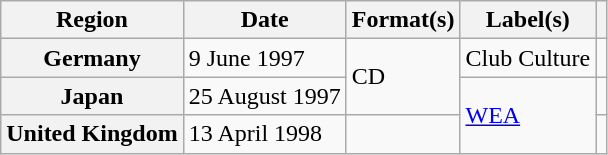<table class="wikitable plainrowheaders">
<tr>
<th scope="col">Region</th>
<th scope="col">Date</th>
<th scope="col">Format(s)</th>
<th scope="col">Label(s)</th>
<th scope="col"></th>
</tr>
<tr>
<th scope="row">Germany</th>
<td>9 June 1997</td>
<td rowspan="2">CD</td>
<td>Club Culture</td>
<td></td>
</tr>
<tr>
<th scope="row">Japan</th>
<td>25 August 1997</td>
<td rowspan="2"><a href='#'>WEA</a></td>
<td></td>
</tr>
<tr>
<th scope="row">United Kingdom</th>
<td>13 April 1998</td>
<td></td>
<td></td>
</tr>
</table>
